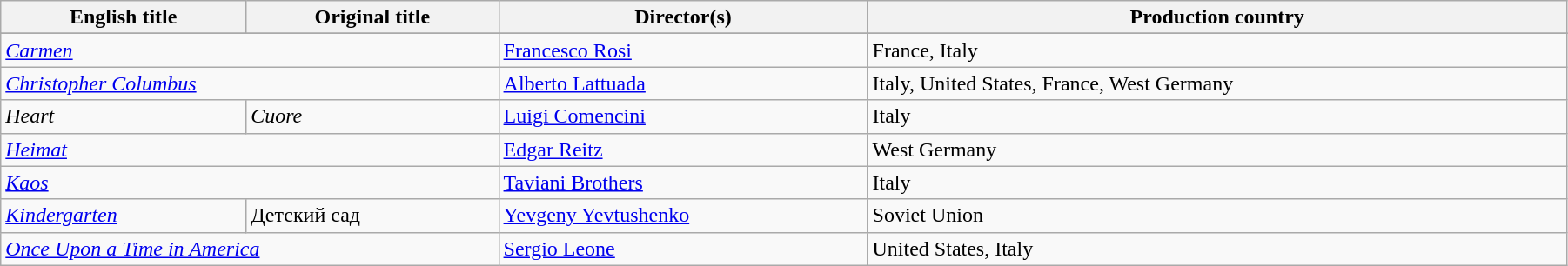<table class="wikitable" width="95%">
<tr>
<th>English title</th>
<th>Original title</th>
<th>Director(s)</th>
<th>Production country</th>
</tr>
<tr>
</tr>
<tr>
<td colspan=2><em><a href='#'>Carmen</a></em></td>
<td><a href='#'>Francesco Rosi</a></td>
<td>France, Italy</td>
</tr>
<tr>
<td colspan=2><em><a href='#'>Christopher Columbus</a></em></td>
<td><a href='#'>Alberto Lattuada</a></td>
<td>Italy, United States, France, West Germany</td>
</tr>
<tr>
<td><em>Heart</em></td>
<td><em>Cuore</em></td>
<td><a href='#'>Luigi Comencini</a></td>
<td>Italy</td>
</tr>
<tr>
<td colspan=2><em><a href='#'>Heimat</a></em></td>
<td><a href='#'>Edgar Reitz</a></td>
<td>West Germany</td>
</tr>
<tr>
<td colspan=2><em><a href='#'>Kaos</a></em></td>
<td><a href='#'>Taviani Brothers</a></td>
<td>Italy</td>
</tr>
<tr>
<td><em><a href='#'>Kindergarten</a></em></td>
<td>Детский сад</td>
<td><a href='#'>Yevgeny Yevtushenko</a></td>
<td>Soviet Union</td>
</tr>
<tr>
<td colspan=2><em><a href='#'>Once Upon a Time in America</a></em></td>
<td><a href='#'>Sergio Leone</a></td>
<td>United States, Italy</td>
</tr>
</table>
